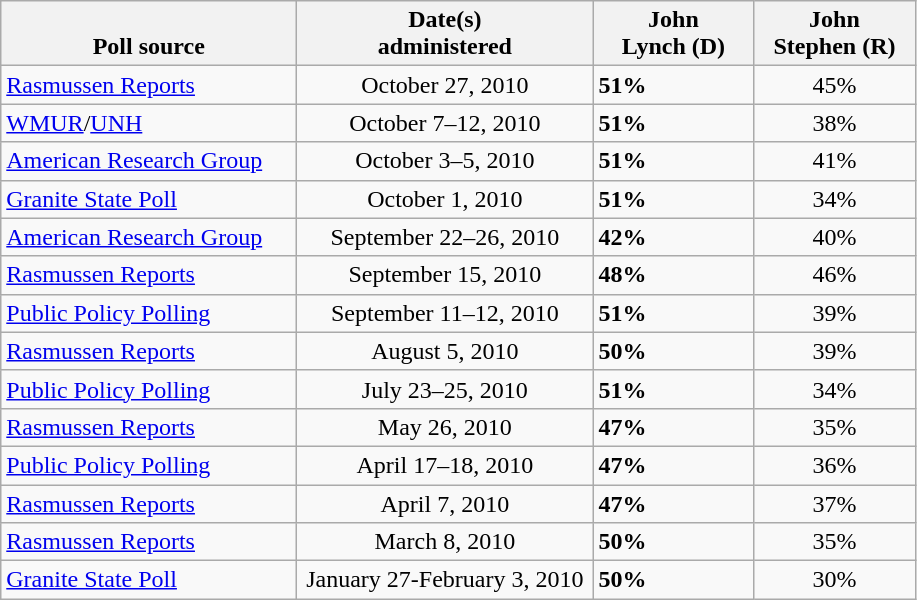<table class="wikitable">
<tr valign=bottom>
<th style="width:190px;">Poll source</th>
<th style="width:190px;">Date(s)<br>administered</th>
<th style="width:100px;">John<br>Lynch (D)</th>
<th style="width:100px;">John<br>Stephen (R)</th>
</tr>
<tr>
<td><a href='#'>Rasmussen Reports</a></td>
<td align=center>October 27, 2010</td>
<td><strong>51%</strong></td>
<td align=center>45%</td>
</tr>
<tr>
<td><a href='#'>WMUR</a>/<a href='#'>UNH</a></td>
<td align=center>October 7–12, 2010</td>
<td><strong>51%</strong></td>
<td align=center>38%</td>
</tr>
<tr>
<td><a href='#'>American Research Group</a></td>
<td align=center>October 3–5, 2010</td>
<td><strong>51%</strong></td>
<td align=center>41%</td>
</tr>
<tr>
<td><a href='#'>Granite State Poll</a></td>
<td align=center>October 1, 2010</td>
<td><strong>51%</strong></td>
<td align=center>34%</td>
</tr>
<tr>
<td><a href='#'>American Research Group</a></td>
<td align=center>September 22–26, 2010</td>
<td><strong>42%</strong></td>
<td align=center>40%</td>
</tr>
<tr>
<td><a href='#'>Rasmussen Reports</a></td>
<td align=center>September 15, 2010</td>
<td><strong>48%</strong></td>
<td align=center>46%</td>
</tr>
<tr>
<td><a href='#'>Public Policy Polling</a></td>
<td align=center>September 11–12, 2010</td>
<td><strong>51%</strong></td>
<td align=center>39%</td>
</tr>
<tr>
<td><a href='#'>Rasmussen Reports</a></td>
<td align=center>August 5, 2010</td>
<td><strong>50%</strong></td>
<td align=center>39%</td>
</tr>
<tr>
<td><a href='#'>Public Policy Polling</a></td>
<td align=center>July 23–25, 2010</td>
<td><strong>51%</strong></td>
<td align=center>34%</td>
</tr>
<tr>
<td><a href='#'>Rasmussen Reports</a></td>
<td align=center>May 26, 2010</td>
<td><strong>47%</strong></td>
<td align=center>35%</td>
</tr>
<tr>
<td><a href='#'>Public Policy Polling</a></td>
<td align=center>April 17–18, 2010</td>
<td><strong>47%</strong></td>
<td align=center>36%</td>
</tr>
<tr>
<td><a href='#'>Rasmussen Reports</a></td>
<td align=center>April 7, 2010</td>
<td><strong>47%</strong></td>
<td align=center>37%</td>
</tr>
<tr>
<td><a href='#'>Rasmussen Reports</a></td>
<td align=center>March 8, 2010</td>
<td><strong>50%</strong></td>
<td align=center>35%</td>
</tr>
<tr>
<td><a href='#'>Granite State Poll</a></td>
<td align=center>January 27-February 3, 2010</td>
<td><strong>50%</strong></td>
<td align=center>30%</td>
</tr>
</table>
